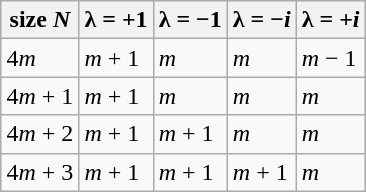<table class="wikitable" style="margin:auto;">
<tr>
<th>size <em>N</em></th>
<th>λ = +1</th>
<th>λ = −1</th>
<th>λ = −<em>i</em></th>
<th>λ = +<em>i</em></th>
</tr>
<tr>
<td>4<em>m</em></td>
<td><em>m</em> + 1</td>
<td><em>m</em></td>
<td><em>m</em></td>
<td><em>m</em> − 1</td>
</tr>
<tr>
<td>4<em>m</em> + 1</td>
<td><em>m</em> + 1</td>
<td><em>m</em></td>
<td><em>m</em></td>
<td><em>m</em></td>
</tr>
<tr>
<td>4<em>m</em> + 2</td>
<td><em>m</em> + 1</td>
<td><em>m</em> + 1</td>
<td><em>m</em></td>
<td><em>m</em></td>
</tr>
<tr>
<td>4<em>m</em> + 3</td>
<td><em>m</em> + 1</td>
<td><em>m</em> + 1</td>
<td><em>m</em> + 1</td>
<td><em>m</em></td>
</tr>
</table>
